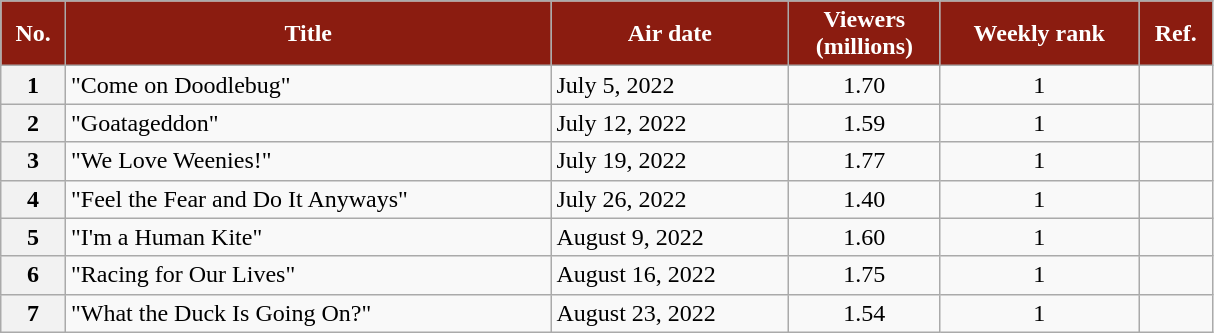<table class="wikitable" style="text-align:center; width:64%">
<tr>
<th style="background:#8b1c10; color:white;">No.</th>
<th style="background:#8b1c10; color:white;">Title</th>
<th style="background:#8b1c10; color:white;">Air date</th>
<th style="background:#8b1c10; color:white;" data-sort-type="number">Viewers <br> (millions)</th>
<th style="background:#8b1c10; color:white;" data-sort-type="number">Weekly rank</th>
<th style="background:#8b1c10; color:white;">Ref.</th>
</tr>
<tr>
<th>1</th>
<td style="text-align:left;">"Come on Doodlebug"</td>
<td style="text-align:left;">July 5, 2022</td>
<td>1.70</td>
<td>1</td>
<td></td>
</tr>
<tr>
<th>2</th>
<td style="text-align:left;">"Goatageddon"</td>
<td style="text-align:left;">July 12, 2022</td>
<td>1.59</td>
<td>1</td>
<td></td>
</tr>
<tr>
<th>3</th>
<td style="text-align:left;">"We Love Weenies!"</td>
<td style="text-align:left;">July 19, 2022</td>
<td>1.77</td>
<td>1</td>
<td></td>
</tr>
<tr>
<th>4</th>
<td style="text-align:left;">"Feel the Fear and Do It Anyways"</td>
<td style="text-align:left;">July 26, 2022</td>
<td>1.40</td>
<td>1</td>
<td></td>
</tr>
<tr>
<th>5</th>
<td style="text-align:left;">"I'm a Human Kite"</td>
<td style="text-align:left;">August 9, 2022</td>
<td>1.60</td>
<td>1</td>
<td></td>
</tr>
<tr>
<th>6</th>
<td style="text-align:left;">"Racing for Our Lives"</td>
<td style="text-align:left;">August 16, 2022</td>
<td>1.75</td>
<td>1</td>
<td></td>
</tr>
<tr>
<th>7</th>
<td style="text-align:left;">"What the Duck Is Going On?"</td>
<td style="text-align:left;">August 23, 2022</td>
<td>1.54</td>
<td>1</td>
<td></td>
</tr>
</table>
